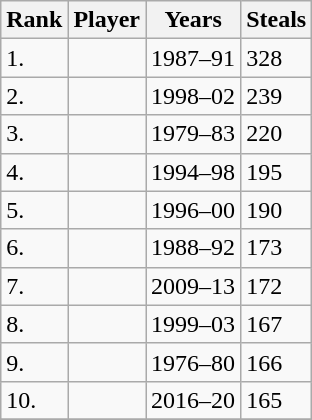<table class="wikitable sortable">
<tr>
<th>Rank</th>
<th>Player</th>
<th>Years</th>
<th>Steals</th>
</tr>
<tr>
<td>1.</td>
<td></td>
<td>1987–91</td>
<td>328</td>
</tr>
<tr>
<td>2.</td>
<td></td>
<td>1998–02</td>
<td>239</td>
</tr>
<tr>
<td>3.</td>
<td></td>
<td>1979–83</td>
<td>220</td>
</tr>
<tr>
<td>4.</td>
<td></td>
<td>1994–98</td>
<td>195</td>
</tr>
<tr>
<td>5.</td>
<td></td>
<td>1996–00</td>
<td>190</td>
</tr>
<tr>
<td>6.</td>
<td></td>
<td>1988–92</td>
<td>173</td>
</tr>
<tr>
<td>7.</td>
<td></td>
<td>2009–13</td>
<td>172</td>
</tr>
<tr>
<td>8.</td>
<td></td>
<td>1999–03</td>
<td>167</td>
</tr>
<tr>
<td>9.</td>
<td></td>
<td>1976–80</td>
<td>166</td>
</tr>
<tr>
<td>10.</td>
<td></td>
<td>2016–20</td>
<td>165</td>
</tr>
<tr>
</tr>
</table>
